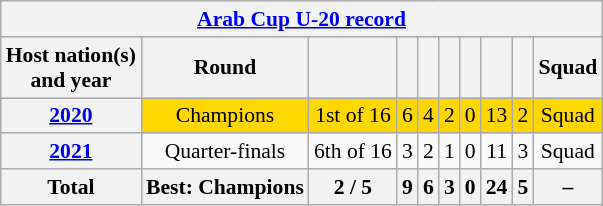<table class="wikitable" style="font-size:90%; text-align:center;">
<tr>
<th colspan=10><a href='#'>Arab Cup U-20 record</a> </th>
</tr>
<tr>
<th scope="col">Host nation(s)<br>and year</th>
<th scope="col">Round</th>
<th scope="col"></th>
<th scope="col"></th>
<th scope="col"></th>
<th scope="col"></th>
<th scope="col"></th>
<th scope="col"></th>
<th scope="col"></th>
<th scope="col">Squad</th>
</tr>
<tr bgcolor="gold">
<th> <a href='#'>2020</a></th>
<td>Champions</td>
<td>1st of 16</td>
<td>6</td>
<td>4</td>
<td>2</td>
<td>0</td>
<td>13</td>
<td>2</td>
<td>Squad</td>
</tr>
<tr>
<th> <a href='#'>2021</a></th>
<td>Quarter-finals</td>
<td>6th of 16</td>
<td>3</td>
<td>2</td>
<td>1</td>
<td>0</td>
<td>11</td>
<td>3</td>
<td>Squad</td>
</tr>
<tr>
<th>Total</th>
<th>Best: Champions</th>
<th>2 / 5</th>
<th>9</th>
<th>6</th>
<th>3</th>
<th>0</th>
<th>24</th>
<th>5</th>
<th>–</th>
</tr>
</table>
